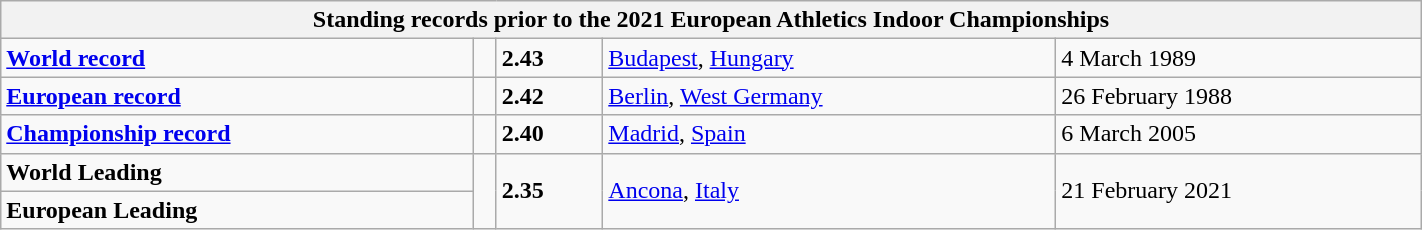<table class="wikitable" width=75%>
<tr>
<th colspan="5">Standing records prior to the 2021 European Athletics Indoor Championships</th>
</tr>
<tr>
<td><strong><a href='#'>World record</a></strong></td>
<td></td>
<td><strong>2.43</strong></td>
<td><a href='#'>Budapest</a>, <a href='#'>Hungary</a></td>
<td>4 March 1989</td>
</tr>
<tr>
<td><strong><a href='#'>European record</a></strong></td>
<td></td>
<td><strong>2.42</strong></td>
<td><a href='#'>Berlin</a>, <a href='#'>West Germany</a></td>
<td>26 February 1988</td>
</tr>
<tr>
<td><strong><a href='#'>Championship record</a></strong></td>
<td></td>
<td><strong>2.40</strong></td>
<td><a href='#'>Madrid</a>, <a href='#'>Spain</a></td>
<td>6 March 2005</td>
</tr>
<tr>
<td><strong>World Leading</strong></td>
<td rowspan=2></td>
<td rowspan=2><strong>2.35</strong></td>
<td rowspan=2><a href='#'>Ancona</a>, <a href='#'>Italy</a></td>
<td rowspan=2>21 February 2021</td>
</tr>
<tr>
<td><strong>European Leading</strong></td>
</tr>
</table>
